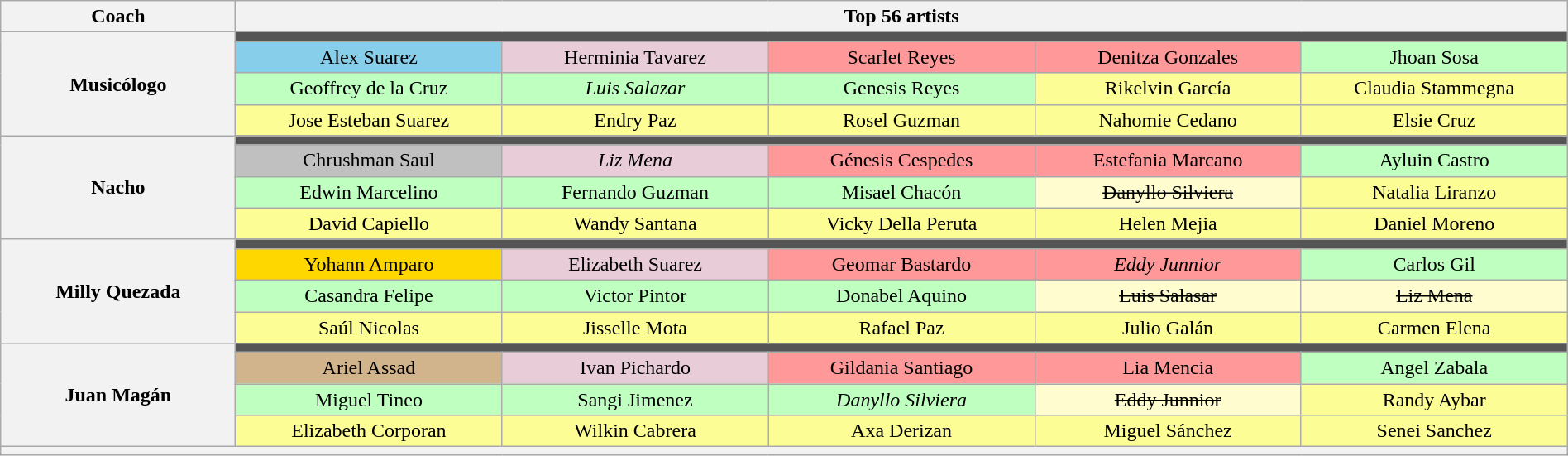<table class="wikitable" style="text-align:center; width:100%">
<tr>
<th scope="col" style="width:15%">Coach</th>
<th colspan="8" style="width:85%">Top 56 artists</th>
</tr>
<tr>
<th scope="row" rowspan="4">Musicólogo</th>
<td colspan="8" style="background:#555"></td>
</tr>
<tr>
<td style="background:skyblue">Alex Suarez</td>
<td style="background:#E8CCD7">Herminia Tavarez</td>
<td style="background:#FF9999">Scarlet Reyes</td>
<td style="background:#FF9999">Denitza Gonzales</td>
<td style="background:#BFFFC0">Jhoan Sosa</td>
</tr>
<tr>
<td style="background:#BFFFC0">Geoffrey de la Cruz</td>
<td style="background:#BFFFC0"><em>Luis Salazar</em></td>
<td style="background:#BFFFC0">Genesis Reyes</td>
<td style="background:#FDFD96">Rikelvin García</td>
<td style="background:#FDFD96">Claudia Stammegna</td>
</tr>
<tr>
<td style="background:#FDFD96">Jose Esteban Suarez</td>
<td style="background:#FDFD96">Endry Paz</td>
<td style="background:#FDFD96">Rosel Guzman</td>
<td style="background:#FDFD96">Nahomie Cedano</td>
<td style="background:#FDFD96">Elsie Cruz</td>
</tr>
<tr>
<th scope="row" rowspan="4">Nacho</th>
<td colspan="8" style="background:#555"></td>
</tr>
<tr>
<td style="background:silver">Chrushman Saul</td>
<td style="background:#E8CCD7"><em>Liz Mena</em></td>
<td style="background:#FF9999">Génesis Cespedes</td>
<td style="background:#FF9999">Estefania Marcano</td>
<td style="background:#BFFFC0">Ayluin Castro</td>
</tr>
<tr>
<td style="background:#BFFFC0">Edwin Marcelino</td>
<td style="background:#BFFFC0">Fernando Guzman</td>
<td style="background:#BFFFC0">Misael Chacón</td>
<td style="background:#FFFDD0"><s>Danyllo Silviera</s></td>
<td style="background:#FDFD96">Natalia Liranzo</td>
</tr>
<tr>
<td style="background:#FDFD96">David Capiello</td>
<td style="background:#FDFD96">Wandy Santana</td>
<td style="background:#FDFD96">Vicky Della Peruta</td>
<td style="background:#FDFD96">Helen Mejia</td>
<td style="background:#FDFD96">Daniel Moreno</td>
</tr>
<tr>
<th scope="row" rowspan="4">Milly Quezada</th>
<td colspan="8" style="background:#555"></td>
</tr>
<tr>
<td style="background:gold">Yohann Amparo</td>
<td style="background:#E8CCD7">Elizabeth Suarez</td>
<td style="background:#FF9999">Geomar Bastardo</td>
<td style="background:#FF9999"><em>Eddy Junnior</em></td>
<td style="background:#BFFFC0">Carlos Gil</td>
</tr>
<tr>
<td style="background:#BFFFC0">Casandra Felipe</td>
<td style="background:#BFFFC0">Victor Pintor</td>
<td style="background:#BFFFC0">Donabel Aquino</td>
<td style="background:#FFFDD0"><s>Luis Salasar</s></td>
<td style="background:#FFFDD0"><s>Liz Mena</s></td>
</tr>
<tr>
<td style="background:#FDFD96">Saúl Nicolas</td>
<td style="background:#FDFD96">Jisselle Mota</td>
<td style="background:#FDFD96">Rafael Paz</td>
<td style="background:#FDFD96">Julio Galán</td>
<td style="background:#FDFD96">Carmen Elena</td>
</tr>
<tr>
<th scope="row" rowspan="4">Juan Magán</th>
<td colspan="8" style="background:#555"></td>
</tr>
<tr>
<td style="background:tan">Ariel Assad</td>
<td style="background:#E8CCD7">Ivan Pichardo</td>
<td style="background:#FF9999">Gildania Santiago</td>
<td style="background:#FF9999">Lia Mencia</td>
<td style="background:#BFFFC0">Angel Zabala</td>
</tr>
<tr>
<td style="background:#BFFFC0">Miguel Tineo</td>
<td style="background:#BFFFC0">Sangi Jimenez</td>
<td style="background:#BFFFC0"><em>Danyllo Silviera</em></td>
<td style="background:#FFFDD0"><s>Eddy Junnior</s></td>
<td style="background:#FDFD96">Randy Aybar</td>
</tr>
<tr>
<td style="background:#FDFD96; width:17%">Elizabeth Corporan</td>
<td style="background:#FDFD96; width:17%">Wilkin Cabrera</td>
<td style="background:#FDFD96; width:17%">Axa Derizan</td>
<td style="background:#FDFD96; width:17%">Miguel Sánchez</td>
<td style="background:#FDFD96; width:17%">Senei Sanchez</td>
</tr>
<tr>
<th colspan="7" style="font-size:95%; line-height:14px"></th>
</tr>
</table>
